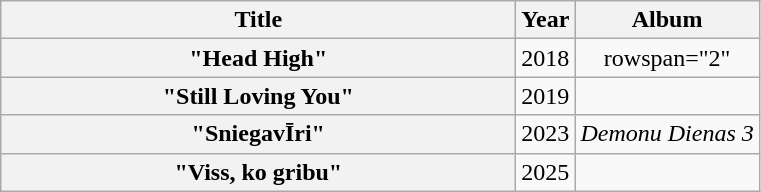<table class="wikitable plainrowheaders" style="text-align:center;">
<tr>
<th scope="col" style="width:21em;">Title</th>
<th scope="col" style="width:1em;">Year</th>
<th scope="col">Album</th>
</tr>
<tr>
<th scope="row">"Head High" <br></th>
<td>2018</td>
<td>rowspan="2" </td>
</tr>
<tr>
<th scope="row">"Still Loving You" <br></th>
<td>2019</td>
</tr>
<tr>
<th scope="row">"SniegavĪri" <br></th>
<td>2023</td>
<td><em>Demonu Dienas 3</em></td>
</tr>
<tr>
<th scope="row">"Viss, ko gribu" <br></th>
<td>2025</td>
<td></td>
</tr>
</table>
